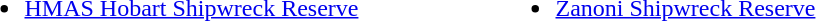<table>
<tr>
<td width=350 valign=top><br><ul><li><a href='#'>HMAS Hobart Shipwreck Reserve</a></li></ul></td>
<td width=350 valign=top><br><ul><li><a href='#'>Zanoni Shipwreck Reserve</a></li></ul></td>
</tr>
</table>
